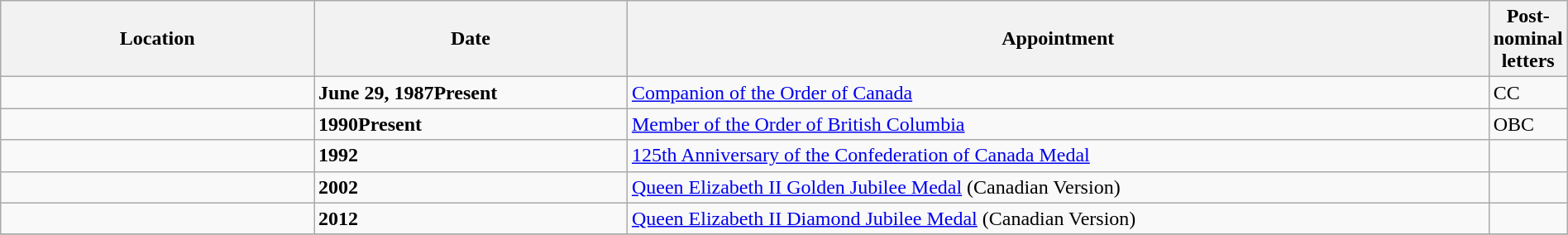<table class="wikitable" style="width:100%;">
<tr>
<th style="width:20%;">Location</th>
<th style="width:20%;">Date</th>
<th style="width:55%;">Appointment</th>
<th style="width:5%;">Post-nominal letters</th>
</tr>
<tr>
<td></td>
<td><strong>June 29, 1987Present</strong></td>
<td><a href='#'>Companion of the Order of Canada</a></td>
<td>CC</td>
</tr>
<tr>
<td></td>
<td><strong>1990Present</strong></td>
<td><a href='#'>Member of the Order of British Columbia</a></td>
<td>OBC</td>
</tr>
<tr>
<td></td>
<td><strong>1992</strong></td>
<td><a href='#'>125th Anniversary of the Confederation of Canada Medal</a></td>
<td></td>
</tr>
<tr>
<td></td>
<td><strong>2002</strong></td>
<td><a href='#'>Queen Elizabeth II Golden Jubilee Medal</a> (Canadian Version)</td>
<td></td>
</tr>
<tr>
<td></td>
<td><strong>2012</strong></td>
<td><a href='#'>Queen Elizabeth II Diamond Jubilee Medal</a> (Canadian Version)</td>
<td></td>
</tr>
<tr>
</tr>
</table>
